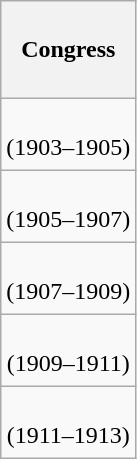<table class="wikitable" style="float:left; margin:0; margin-right:-0.5px; margin-top:14px; text-align:center;">
<tr style="white-space:nowrap; height:4.04em;">
<th>Congress</th>
</tr>
<tr style="white-space:nowrap; height:3em;">
<td><strong></strong><br>(1903–1905)</td>
</tr>
<tr style="white-space:nowrap; height:3em">
<td><strong></strong><br>(1905–1907)</td>
</tr>
<tr style="white-space:nowrap; height:3em">
<td><strong></strong><br>(1907–1909)</td>
</tr>
<tr style="white-space:nowrap; height:3em">
<td><strong></strong><br>(1909–1911)</td>
</tr>
<tr style="white-space:nowrap; height:3em">
<td><strong></strong><br>(1911–1913)</td>
</tr>
</table>
